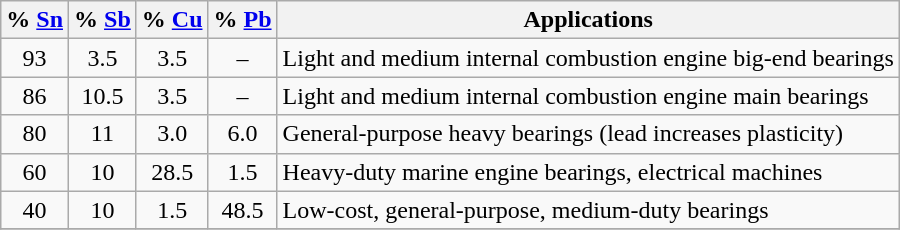<table class="wikitable" style="text-align:center">
<tr>
<th>% <a href='#'>Sn</a></th>
<th>% <a href='#'>Sb</a></th>
<th>% <a href='#'>Cu</a></th>
<th>% <a href='#'>Pb</a></th>
<th>Applications</th>
</tr>
<tr>
<td>93</td>
<td>3.5</td>
<td>3.5</td>
<td>–</td>
<td style="text-align:left">Light and medium internal combustion engine big-end bearings</td>
</tr>
<tr>
<td>86</td>
<td>10.5</td>
<td>3.5</td>
<td>–</td>
<td style="text-align:left">Light and medium internal combustion engine main bearings</td>
</tr>
<tr>
<td>80</td>
<td>11</td>
<td>3.0</td>
<td>6.0</td>
<td style="text-align:left">General-purpose heavy bearings (lead increases plasticity)</td>
</tr>
<tr>
<td>60</td>
<td>10</td>
<td>28.5</td>
<td>1.5</td>
<td style="text-align:left">Heavy-duty marine engine bearings, electrical machines</td>
</tr>
<tr>
<td>40</td>
<td>10</td>
<td>1.5</td>
<td>48.5</td>
<td style="text-align:left">Low-cost, general-purpose, medium-duty bearings</td>
</tr>
<tr>
</tr>
</table>
